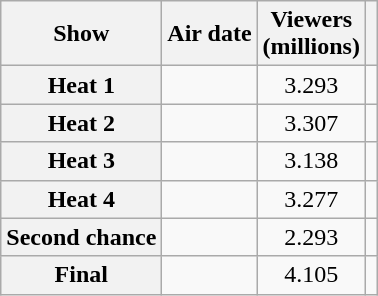<table class="wikitable plainrowheaders sortable" style="text-align:center">
<tr>
<th scope="col" class="unsortable">Show</th>
<th scope="col">Air date</th>
<th scope="col">Viewers<br>(millions)</th>
<th scope="col" class="unsortable"></th>
</tr>
<tr>
<th scope="row">Heat 1</th>
<td></td>
<td>3.293</td>
<td></td>
</tr>
<tr>
<th scope="row">Heat 2</th>
<td></td>
<td>3.307</td>
<td></td>
</tr>
<tr>
<th scope="row">Heat 3</th>
<td></td>
<td>3.138</td>
<td></td>
</tr>
<tr>
<th scope="row">Heat 4</th>
<td></td>
<td>3.277</td>
<td></td>
</tr>
<tr>
<th scope="row">Second chance</th>
<td></td>
<td>2.293</td>
<td></td>
</tr>
<tr>
<th scope="row">Final</th>
<td></td>
<td>4.105</td>
<td></td>
</tr>
</table>
